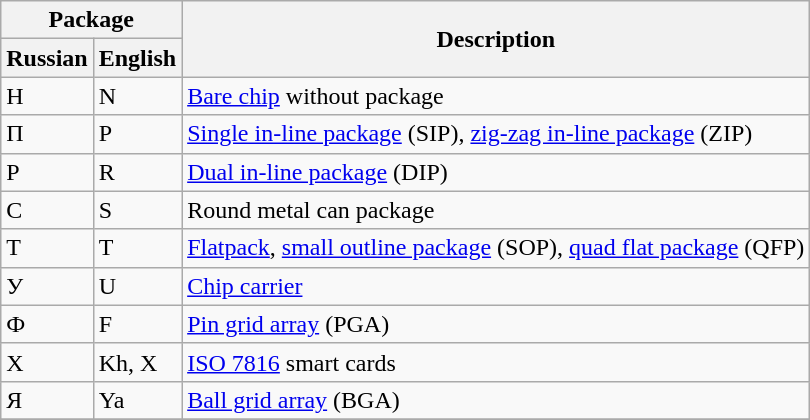<table class="wikitable">
<tr>
<th colspan=2>Package</th>
<th rowspan=2>Description</th>
</tr>
<tr>
<th>Russian</th>
<th>English</th>
</tr>
<tr>
<td>Н</td>
<td>N</td>
<td><a href='#'>Bare chip</a> without package</td>
</tr>
<tr>
<td>П</td>
<td>P</td>
<td><a href='#'>Single in-line package</a> (SIP), <a href='#'>zig-zag in-line package</a> (ZIP)</td>
</tr>
<tr>
<td>Р</td>
<td>R</td>
<td><a href='#'>Dual in-line package</a> (DIP)</td>
</tr>
<tr>
<td>С</td>
<td>S</td>
<td>Round metal can package</td>
</tr>
<tr>
<td>Т</td>
<td>T</td>
<td><a href='#'>Flatpack</a>, <a href='#'>small outline package</a> (SOP), <a href='#'>quad flat package</a> (QFP)</td>
</tr>
<tr>
<td>У</td>
<td>U</td>
<td><a href='#'>Chip carrier</a></td>
</tr>
<tr>
<td>Ф</td>
<td>F</td>
<td><a href='#'>Pin grid array</a> (PGA)</td>
</tr>
<tr>
<td>Х</td>
<td>Kh, X</td>
<td><a href='#'>ISO 7816</a> smart cards</td>
</tr>
<tr>
<td>Я</td>
<td>Ya</td>
<td><a href='#'>Ball grid array</a> (BGA)</td>
</tr>
<tr>
</tr>
</table>
